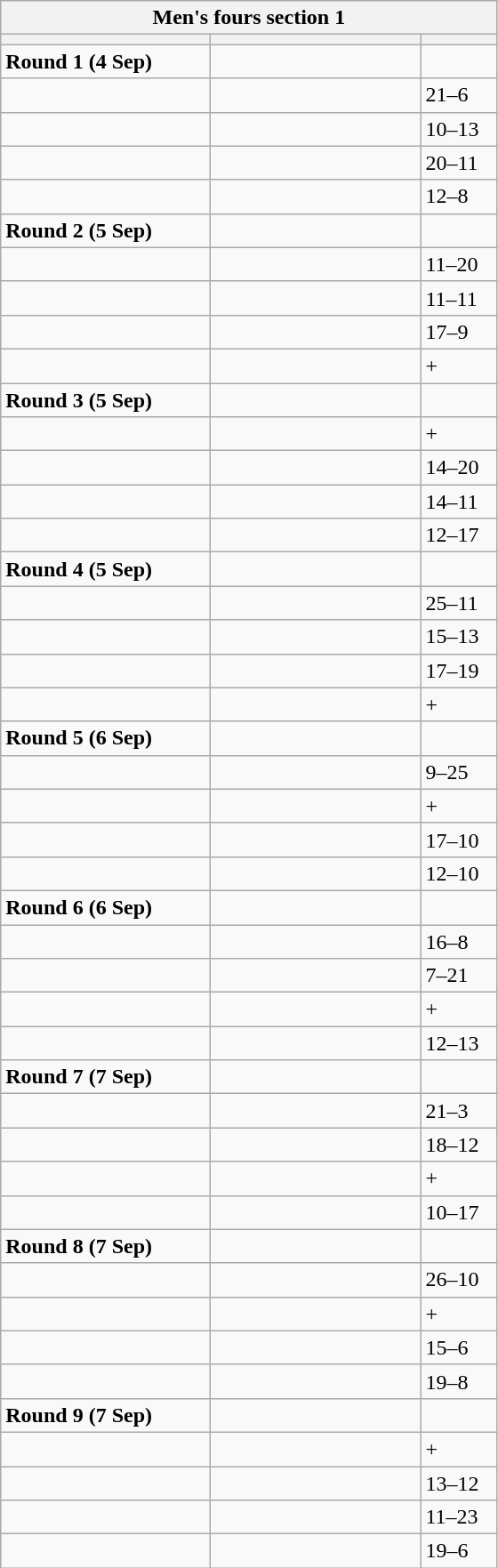<table class="wikitable">
<tr>
<th colspan="3">Men's fours section 1</th>
</tr>
<tr>
<th width=150></th>
<th width=150></th>
<th width=50></th>
</tr>
<tr>
<td><strong>Round 1 (4 Sep)</strong></td>
<td></td>
<td></td>
</tr>
<tr>
<td></td>
<td></td>
<td>21–6</td>
</tr>
<tr>
<td></td>
<td></td>
<td>10–13</td>
</tr>
<tr>
<td></td>
<td></td>
<td>20–11</td>
</tr>
<tr>
<td></td>
<td></td>
<td>12–8</td>
</tr>
<tr>
<td><strong>Round 2 (5 Sep)</strong></td>
<td></td>
<td></td>
</tr>
<tr>
<td></td>
<td></td>
<td>11–20</td>
</tr>
<tr>
<td></td>
<td></td>
<td>11–11</td>
</tr>
<tr>
<td></td>
<td></td>
<td>17–9</td>
</tr>
<tr>
<td></td>
<td></td>
<td>+</td>
</tr>
<tr>
<td><strong>Round 3 (5 Sep)</strong></td>
<td></td>
<td></td>
</tr>
<tr>
<td></td>
<td></td>
<td>+</td>
</tr>
<tr>
<td></td>
<td></td>
<td>14–20</td>
</tr>
<tr>
<td></td>
<td></td>
<td>14–11</td>
</tr>
<tr>
<td></td>
<td></td>
<td>12–17</td>
</tr>
<tr>
<td><strong>Round 4 (5 Sep)</strong></td>
<td></td>
<td></td>
</tr>
<tr>
<td></td>
<td></td>
<td>25–11</td>
</tr>
<tr>
<td></td>
<td></td>
<td>15–13</td>
</tr>
<tr>
<td></td>
<td></td>
<td>17–19</td>
</tr>
<tr>
<td></td>
<td></td>
<td>+</td>
</tr>
<tr>
<td><strong>Round 5 (6 Sep)</strong></td>
<td></td>
<td></td>
</tr>
<tr>
<td></td>
<td></td>
<td>9–25</td>
</tr>
<tr>
<td></td>
<td></td>
<td>+</td>
</tr>
<tr>
<td></td>
<td></td>
<td>17–10</td>
</tr>
<tr>
<td></td>
<td></td>
<td>12–10</td>
</tr>
<tr>
<td><strong>Round 6  (6 Sep)</strong></td>
<td></td>
<td></td>
</tr>
<tr>
<td></td>
<td></td>
<td>16–8</td>
</tr>
<tr>
<td></td>
<td></td>
<td>7–21</td>
</tr>
<tr>
<td></td>
<td></td>
<td>+</td>
</tr>
<tr>
<td></td>
<td></td>
<td>12–13</td>
</tr>
<tr>
<td><strong>Round 7 (7 Sep)</strong></td>
<td></td>
<td></td>
</tr>
<tr>
<td></td>
<td></td>
<td>21–3</td>
</tr>
<tr>
<td></td>
<td></td>
<td>18–12</td>
</tr>
<tr>
<td></td>
<td></td>
<td>+</td>
</tr>
<tr>
<td></td>
<td></td>
<td>10–17</td>
</tr>
<tr>
<td><strong>Round 8 (7 Sep)</strong></td>
<td></td>
<td></td>
</tr>
<tr>
<td></td>
<td></td>
<td>26–10</td>
</tr>
<tr>
<td></td>
<td></td>
<td>+</td>
</tr>
<tr>
<td></td>
<td></td>
<td>15–6</td>
</tr>
<tr>
<td></td>
<td></td>
<td>19–8</td>
</tr>
<tr>
<td><strong>Round 9 (7 Sep)</strong></td>
<td></td>
<td></td>
</tr>
<tr>
<td></td>
<td></td>
<td>+</td>
</tr>
<tr>
<td></td>
<td></td>
<td>13–12</td>
</tr>
<tr>
<td></td>
<td></td>
<td>11–23</td>
</tr>
<tr>
<td></td>
<td></td>
<td>19–6</td>
</tr>
</table>
